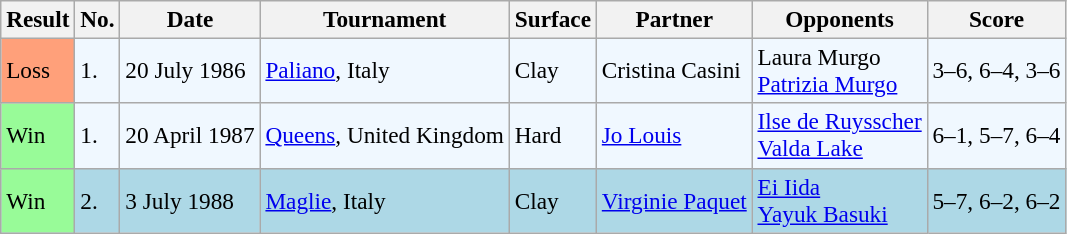<table class="sortable wikitable" style=font-size:97%>
<tr>
<th>Result</th>
<th>No.</th>
<th>Date</th>
<th>Tournament</th>
<th>Surface</th>
<th>Partner</th>
<th>Opponents</th>
<th>Score</th>
</tr>
<tr style="background:#f0f8ff;">
<td style="background:#ffa07a;">Loss</td>
<td>1.</td>
<td>20 July 1986</td>
<td><a href='#'>Paliano</a>, Italy</td>
<td>Clay</td>
<td> Cristina Casini</td>
<td> Laura Murgo <br>  <a href='#'>Patrizia Murgo</a></td>
<td>3–6, 6–4, 3–6</td>
</tr>
<tr style="background:#f0f8ff;">
<td style="background:#98fb98;">Win</td>
<td>1.</td>
<td>20 April 1987</td>
<td><a href='#'>Queens</a>, United Kingdom</td>
<td>Hard</td>
<td> <a href='#'>Jo Louis</a></td>
<td> <a href='#'>Ilse de Ruysscher</a> <br>  <a href='#'>Valda Lake</a></td>
<td>6–1, 5–7, 6–4</td>
</tr>
<tr style="background:lightblue;">
<td style="background:#98fb98;">Win</td>
<td>2.</td>
<td>3 July 1988</td>
<td><a href='#'>Maglie</a>, Italy</td>
<td>Clay</td>
<td> <a href='#'>Virginie Paquet</a></td>
<td> <a href='#'>Ei Iida</a> <br>  <a href='#'>Yayuk Basuki</a></td>
<td>5–7, 6–2, 6–2</td>
</tr>
</table>
